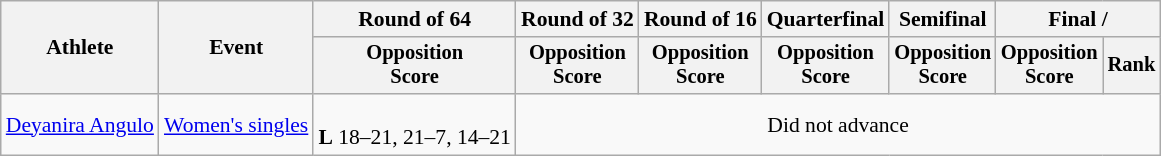<table class=wikitable style="font-size:90%">
<tr>
<th rowspan="2">Athlete</th>
<th rowspan="2">Event</th>
<th>Round of 64</th>
<th>Round of 32</th>
<th>Round of 16</th>
<th>Quarterfinal</th>
<th>Semifinal</th>
<th colspan=2>Final / </th>
</tr>
<tr style="font-size:95%">
<th>Opposition<br>Score</th>
<th>Opposition<br>Score</th>
<th>Opposition<br>Score</th>
<th>Opposition<br>Score</th>
<th>Opposition<br>Score</th>
<th>Opposition<br>Score</th>
<th>Rank</th>
</tr>
<tr align=center>
<td align=left><a href='#'>Deyanira Angulo</a></td>
<td align=left><a href='#'>Women's singles</a></td>
<td><br><strong>L</strong> 18–21, 21–7, 14–21</td>
<td colspan=6>Did not advance</td>
</tr>
</table>
